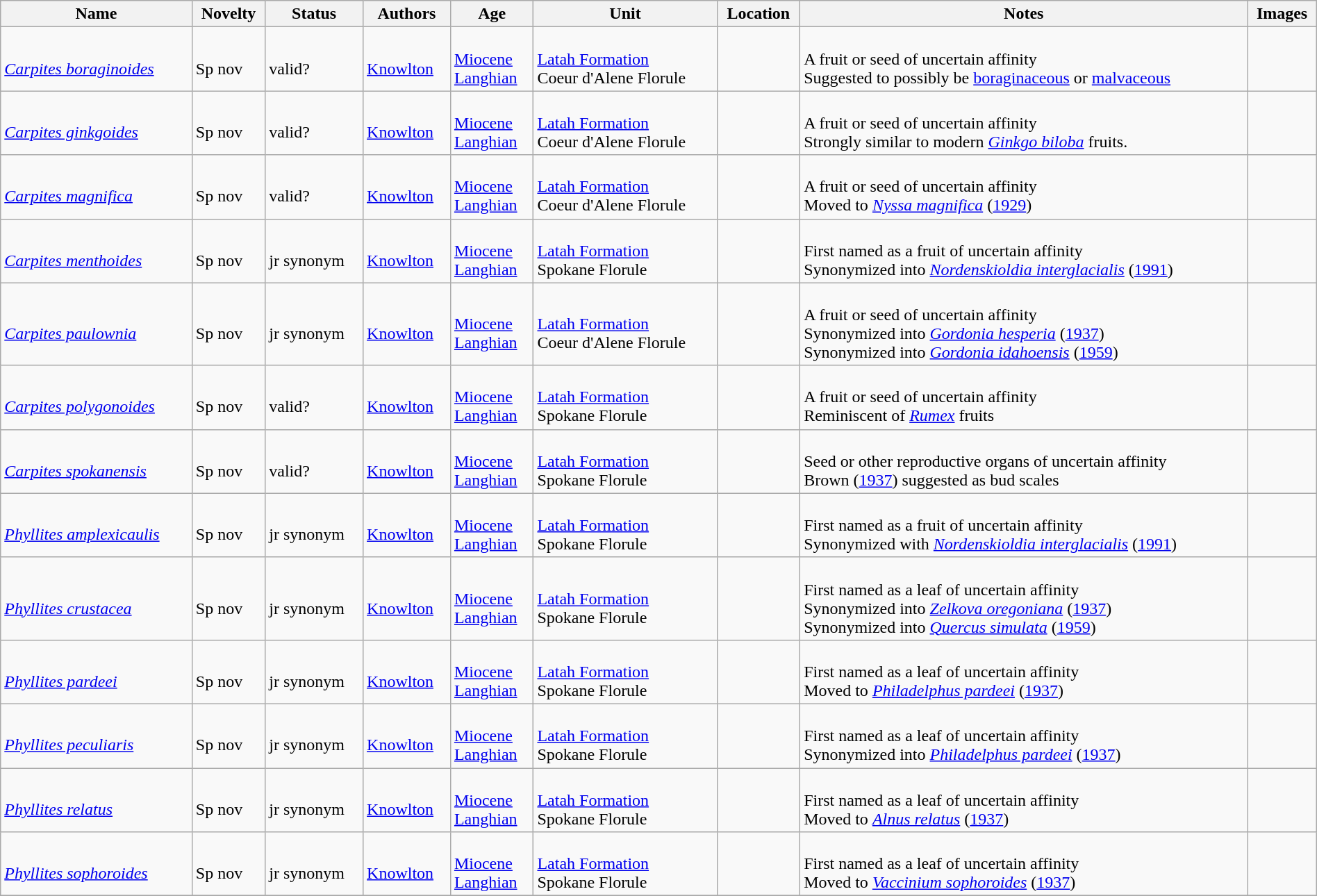<table class="wikitable sortable" align="center" width="100%">
<tr>
<th>Name</th>
<th>Novelty</th>
<th>Status</th>
<th>Authors</th>
<th>Age</th>
<th>Unit</th>
<th>Location</th>
<th>Notes</th>
<th>Images</th>
</tr>
<tr>
<td><br><em><a href='#'>Carpites boraginoides</a></em></td>
<td><br>Sp nov</td>
<td><br>valid?</td>
<td><br><a href='#'>Knowlton</a></td>
<td><br><a href='#'>Miocene</a><br><a href='#'>Langhian</a></td>
<td><br><a href='#'>Latah Formation</a><br>Coeur d'Alene Florule</td>
<td><br><br></td>
<td><br>A fruit or seed of uncertain affinity<br> Suggested to possibly be <a href='#'>boraginaceous</a> or <a href='#'>malvaceous</a></td>
<td><br></td>
</tr>
<tr>
<td><br><em><a href='#'>Carpites ginkgoides</a></em></td>
<td><br>Sp nov</td>
<td><br>valid?</td>
<td><br><a href='#'>Knowlton</a></td>
<td><br><a href='#'>Miocene</a><br><a href='#'>Langhian</a></td>
<td><br><a href='#'>Latah Formation</a><br>Coeur d'Alene Florule</td>
<td><br><br></td>
<td><br>A fruit or seed of uncertain affinity<br>Strongly similar to modern <em><a href='#'>Ginkgo biloba</a></em> fruits.</td>
<td><br></td>
</tr>
<tr>
<td><br><em><a href='#'>Carpites magnifica</a></em></td>
<td><br>Sp nov</td>
<td><br>valid?</td>
<td><br><a href='#'>Knowlton</a></td>
<td><br><a href='#'>Miocene</a><br><a href='#'>Langhian</a></td>
<td><br><a href='#'>Latah Formation</a><br>Coeur d'Alene Florule</td>
<td><br><br></td>
<td><br>A fruit or seed of uncertain affinity<br>Moved to <em><a href='#'>Nyssa magnifica</a></em> (<a href='#'>1929</a>)</td>
<td><br></td>
</tr>
<tr>
<td><br><em><a href='#'>Carpites menthoides</a></em></td>
<td><br>Sp nov</td>
<td><br>jr synonym</td>
<td><br><a href='#'>Knowlton</a></td>
<td><br><a href='#'>Miocene</a><br><a href='#'>Langhian</a></td>
<td><br><a href='#'>Latah Formation</a><br>Spokane Florule</td>
<td><br><br></td>
<td><br>First named as a fruit of uncertain affinity<br>Synonymized into <em><a href='#'>Nordenskioldia interglacialis</a></em> (<a href='#'>1991</a>)</td>
<td><br></td>
</tr>
<tr>
<td><br><em><a href='#'>Carpites paulownia</a></em></td>
<td><br>Sp nov</td>
<td><br>jr synonym</td>
<td><br><a href='#'>Knowlton</a></td>
<td><br><a href='#'>Miocene</a><br><a href='#'>Langhian</a></td>
<td><br><a href='#'>Latah Formation</a><br>Coeur d'Alene Florule</td>
<td><br><br></td>
<td><br>A fruit or seed of uncertain affinity<br>Synonymized into <em><a href='#'>Gordonia hesperia</a></em> (<a href='#'>1937</a>)<br> Synonymized into <em><a href='#'>Gordonia idahoensis</a></em> (<a href='#'>1959</a>)</td>
<td><br></td>
</tr>
<tr>
<td><br><em><a href='#'>Carpites polygonoides</a></em></td>
<td><br>Sp nov</td>
<td><br>valid?</td>
<td><br><a href='#'>Knowlton</a></td>
<td><br><a href='#'>Miocene</a><br><a href='#'>Langhian</a></td>
<td><br><a href='#'>Latah Formation</a><br>Spokane Florule</td>
<td><br><br></td>
<td><br>A fruit or seed of uncertain affinity<br> Reminiscent of <em><a href='#'>Rumex</a></em> fruits</td>
<td><br></td>
</tr>
<tr>
<td><br><em><a href='#'>Carpites spokanensis</a></em></td>
<td><br>Sp nov</td>
<td><br>valid?</td>
<td><br><a href='#'>Knowlton</a></td>
<td><br><a href='#'>Miocene</a><br><a href='#'>Langhian</a></td>
<td><br><a href='#'>Latah Formation</a><br>Spokane Florule</td>
<td><br><br></td>
<td><br>Seed or other reproductive organs of uncertain affinity<br>Brown (<a href='#'>1937</a>) suggested as bud scales</td>
<td><br></td>
</tr>
<tr>
<td><br><em><a href='#'>Phyllites amplexicaulis</a></em></td>
<td><br>Sp nov</td>
<td><br>jr synonym</td>
<td><br><a href='#'>Knowlton</a></td>
<td><br><a href='#'>Miocene</a><br><a href='#'>Langhian</a></td>
<td><br><a href='#'>Latah Formation</a><br>Spokane Florule</td>
<td><br><br></td>
<td><br>First named as a fruit of uncertain affinity<br>Synonymized with <em><a href='#'>Nordenskioldia interglacialis</a></em> (<a href='#'>1991</a>)</td>
<td><br></td>
</tr>
<tr>
<td><br><em><a href='#'>Phyllites crustacea</a></em></td>
<td><br>Sp nov</td>
<td><br>jr synonym</td>
<td><br><a href='#'>Knowlton</a></td>
<td><br><a href='#'>Miocene</a><br><a href='#'>Langhian</a></td>
<td><br><a href='#'>Latah Formation</a><br>Spokane Florule</td>
<td><br><br></td>
<td><br>First named as a leaf of uncertain affinity<br>Synonymized into <em><a href='#'>Zelkova oregoniana</a></em> (<a href='#'>1937</a>)<br>Synonymized into <em><a href='#'>Quercus simulata</a></em> (<a href='#'>1959</a>)</td>
<td><br></td>
</tr>
<tr>
<td><br><em><a href='#'>Phyllites pardeei</a></em></td>
<td><br>Sp nov</td>
<td><br>jr synonym</td>
<td><br><a href='#'>Knowlton</a></td>
<td><br><a href='#'>Miocene</a><br><a href='#'>Langhian</a></td>
<td><br><a href='#'>Latah Formation</a><br>Spokane Florule</td>
<td><br><br></td>
<td><br>First named as a leaf of uncertain affinity<br>Moved to <em><a href='#'>Philadelphus pardeei</a></em> (<a href='#'>1937</a>)</td>
<td><br></td>
</tr>
<tr>
<td><br><em><a href='#'>Phyllites peculiaris</a></em></td>
<td><br>Sp nov</td>
<td><br>jr synonym</td>
<td><br><a href='#'>Knowlton</a></td>
<td><br><a href='#'>Miocene</a><br><a href='#'>Langhian</a></td>
<td><br><a href='#'>Latah Formation</a><br>Spokane Florule</td>
<td><br><br></td>
<td><br>First named as a leaf of uncertain affinity<br>Synonymized into <em><a href='#'>Philadelphus pardeei</a></em> (<a href='#'>1937</a>)</td>
<td><br></td>
</tr>
<tr>
<td><br><em><a href='#'>Phyllites relatus</a></em></td>
<td><br>Sp nov</td>
<td><br>jr synonym</td>
<td><br><a href='#'>Knowlton</a></td>
<td><br><a href='#'>Miocene</a><br><a href='#'>Langhian</a></td>
<td><br><a href='#'>Latah Formation</a><br>Spokane Florule</td>
<td><br><br></td>
<td><br>First named as a leaf of uncertain affinity<br>Moved to <em><a href='#'>Alnus relatus</a></em> (<a href='#'>1937</a>)</td>
<td><br></td>
</tr>
<tr>
<td><br><em><a href='#'>Phyllites sophoroides</a></em></td>
<td><br>Sp nov</td>
<td><br>jr synonym</td>
<td><br><a href='#'>Knowlton</a></td>
<td><br><a href='#'>Miocene</a><br><a href='#'>Langhian</a></td>
<td><br><a href='#'>Latah Formation</a><br>Spokane Florule</td>
<td><br><br></td>
<td><br>First named as a leaf of uncertain affinity<br>Moved to <em><a href='#'>Vaccinium sophoroides</a></em> (<a href='#'>1937</a>)</td>
<td><br></td>
</tr>
<tr>
</tr>
</table>
